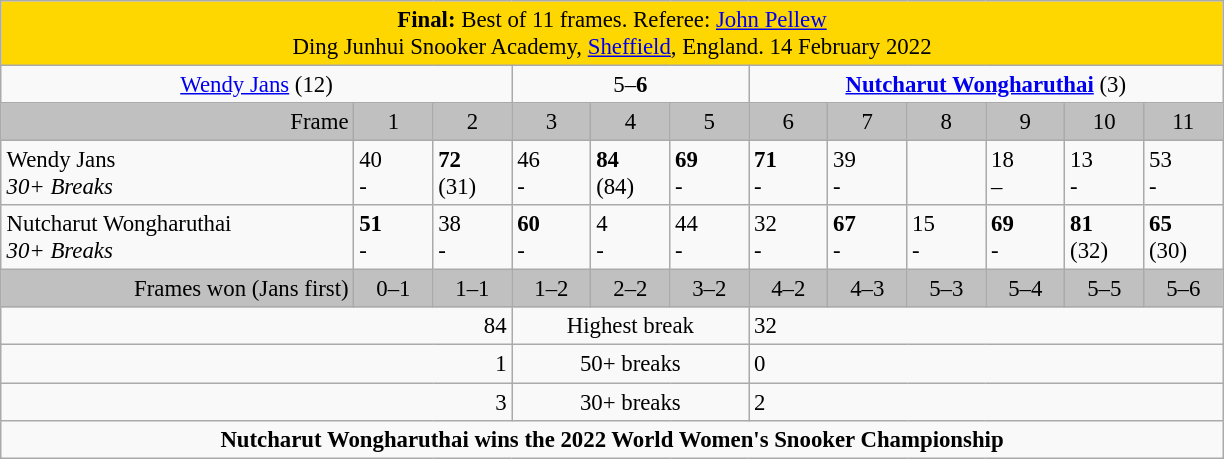<table class="wikitable"  style="font-size: 95%; margin: 1em auto 1em auto;">
<tr>
<td colspan=12 align="center" bgcolor="#ffd700"><strong>Final:</strong> Best of 11 frames. Referee: <a href='#'>John Pellew</a><br>Ding Junhui Snooker Academy, <a href='#'>Sheffield</a>, England. 14 February 2022</td>
</tr>
<tr>
<td colspan=3 align="center"><a href='#'>Wendy Jans</a> (12) <br> </td>
<td colspan=3 align="center">5–<strong>6</strong></td>
<td colspan=6 align="center"><strong><a href='#'>Nutcharut Wongharuthai</a></strong> (3) <br> </td>
</tr>
<tr>
<td style="width: 15em;; background: silver;" align="right">Frame</td>
<td style="width: 3em; background: silver;" align="center">1</td>
<td style="width: 3em; background: silver;" align="center">2</td>
<td style="width: 3em; background: silver;" align="center">3</td>
<td style="width: 3em; background: silver;" align="center">4</td>
<td style="width: 3em; background: silver;" align="center">5</td>
<td style="width: 3em; background: silver;" align="center">6</td>
<td style="width: 3em; background: silver;" align="center">7</td>
<td style="width: 3em; background: silver;" align="center">8</td>
<td style="width: 3em; background: silver;" align="center">9</td>
<td style="width: 3em; background: silver;" align="center">10</td>
<td style="width: 3em; background: silver;" align="center">11</td>
</tr>
<tr>
<td>Wendy Jans<br> <em>30+ Breaks</em></td>
<td>40<br>-</td>
<td><strong>72</strong><br>(31)</td>
<td>46<br>-</td>
<td><strong>84</strong><br>(84)</td>
<td><strong>69</strong><br>-</td>
<td><strong>71</strong><br>-</td>
<td>39<br>-</td>
<td></td>
<td>18<br>–</td>
<td>13<br>-</td>
<td>53<br>-</td>
</tr>
<tr>
<td>Nutcharut Wongharuthai<br>  <em>30+ Breaks</em></td>
<td><strong>51</strong><br>-</td>
<td>38<br>-</td>
<td><strong>60</strong><br>-</td>
<td>4<br>-</td>
<td>44<br>-</td>
<td>32<br>-</td>
<td><strong>67</strong><br>-</td>
<td>15<br>-</td>
<td><strong>69</strong><br>-</td>
<td><strong>81</strong><br>(32)</td>
<td><strong>65</strong><br>(30)</td>
</tr>
<tr>
<td style="background: silver;" align="right">Frames won (Jans first)</td>
<td style="background: silver;" align="center">0–1</td>
<td style="background: silver;" align="center">1–1</td>
<td style="background: silver;" align="center">1–2</td>
<td style="background: silver;" align="center">2–2</td>
<td style="background: silver;" align="center">3–2</td>
<td style="background: silver;" align="center">4–2</td>
<td style="background: silver;" align="center">4–3</td>
<td style="background: silver;" align="center">5–3</td>
<td style="background: silver;" align="center">5–4</td>
<td style="background: silver;" align="center">5–5</td>
<td style="background: silver;" align="center">5–6</td>
</tr>
<tr>
<td colspan=3 align="right">84</td>
<td colspan=3 align="center">Highest break</td>
<td colspan=6 align="left">32</td>
</tr>
<tr>
<td colspan=3 align="right">1</td>
<td colspan=3 align="center">50+ breaks</td>
<td colspan=6 align="left">0</td>
</tr>
<tr>
<td colspan=3 align="right">3</td>
<td colspan=3 align="center">30+ breaks</td>
<td colspan=6 align="left">2</td>
</tr>
<tr>
<td colspan=12 align="center"><strong>Nutcharut Wongharuthai wins the 2022 World Women's Snooker Championship</strong></td>
</tr>
</table>
